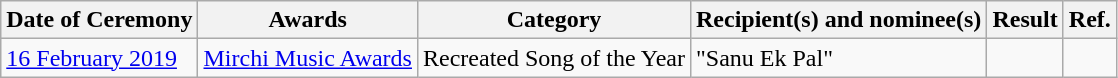<table class="wikitable sortable">
<tr>
<th>Date of Ceremony</th>
<th>Awards</th>
<th>Category</th>
<th>Recipient(s) and nominee(s)</th>
<th>Result</th>
<th>Ref.</th>
</tr>
<tr>
<td><a href='#'>16 February 2019</a></td>
<td><a href='#'>Mirchi Music Awards</a></td>
<td>Recreated Song of the Year</td>
<td>"Sanu Ek Pal"</td>
<td></td>
<td></td>
</tr>
</table>
